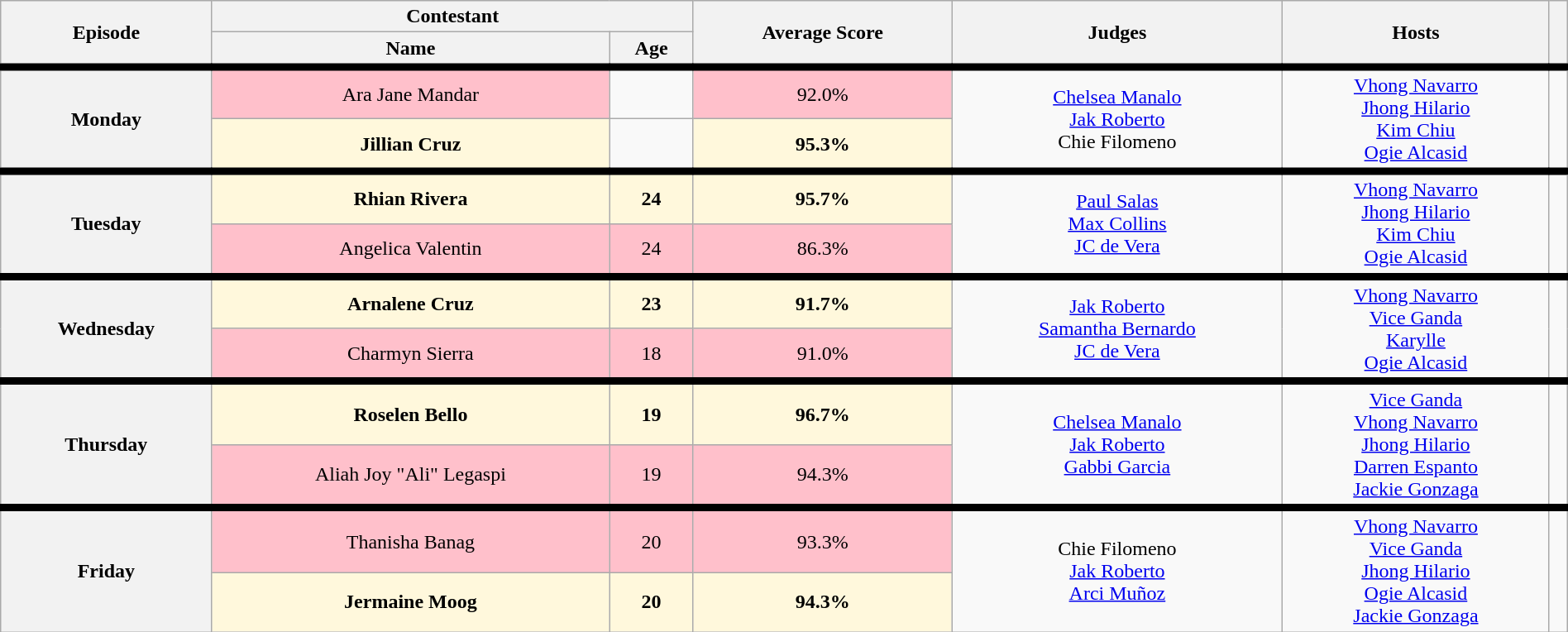<table class="wikitable collapsible collapsed nowrap" style="text-align:center;" width="100%">
<tr>
<th rowspan="2">Episode</th>
<th colspan="2">Contestant</th>
<th rowspan="2">Average Score</th>
<th rowspan="2">Judges</th>
<th rowspan="2">Hosts</th>
<th rowspan="2"></th>
</tr>
<tr>
<th>Name</th>
<th>Age</th>
</tr>
<tr style="border-top: solid 6px;">
<th rowspan="2">Monday<br></th>
<td style="background:pink;">Ara Jane Mandar<br></td>
<td></td>
<td style="background:pink;">92.0%</td>
<td rowspan="2"><a href='#'>Chelsea Manalo</a><br><a href='#'>Jak Roberto</a><br>Chie Filomeno</td>
<td rowspan="2"><a href='#'>Vhong Navarro</a><br><a href='#'>Jhong Hilario</a><br><a href='#'>Kim Chiu</a><br><a href='#'>Ogie Alcasid</a></td>
<td rowspan="2"></td>
</tr>
<tr>
<td style="background:#FFF8DC;"><strong>Jillian Cruz</strong><br></td>
<td></td>
<td style="background:#FFF8DC;"><strong>95.3%</strong></td>
</tr>
<tr style="border-top: solid 6px;">
<th rowspan="2">Tuesday<br></th>
<td style="background:#FFF8DC;"><strong>Rhian Rivera</strong><br></td>
<td style="background:#FFF8DC;"><strong>24</strong></td>
<td style="background:#FFF8DC;"><strong>95.7%</strong></td>
<td rowspan="2"><a href='#'>Paul Salas</a><br><a href='#'>Max Collins</a><br><a href='#'>JC de Vera</a></td>
<td rowspan="2"><a href='#'>Vhong Navarro</a><br><a href='#'>Jhong Hilario</a><br><a href='#'>Kim Chiu</a><br><a href='#'>Ogie Alcasid</a></td>
<td rowspan="2"></td>
</tr>
<tr>
<td style="background:pink;">Angelica Valentin<br></td>
<td style="background:pink;">24</td>
<td style="background:pink;">86.3%</td>
</tr>
<tr style="border-top: solid 6px;">
<th rowspan="2">Wednesday<br></th>
<td style="background:#FFF8DC;"><strong>Arnalene Cruz</strong><br></td>
<td style="background:#FFF8DC;"><strong>23</strong></td>
<td style="background:#FFF8DC;"><strong>91.7%</strong></td>
<td rowspan="2"><a href='#'>Jak Roberto</a><br><a href='#'>Samantha Bernardo</a><br><a href='#'>JC de Vera</a></td>
<td rowspan="2"><a href='#'>Vhong Navarro</a><br><a href='#'>Vice Ganda</a><br><a href='#'>Karylle</a><br><a href='#'>Ogie Alcasid</a></td>
<td rowspan="2"></td>
</tr>
<tr>
<td style="background:pink;">Charmyn Sierra<br></td>
<td style="background:pink;">18</td>
<td style="background:pink;">91.0%</td>
</tr>
<tr style="border-top: solid 6px;">
<th rowspan="2">Thursday<br></th>
<td style="background:#FFF8DC;"><strong>Roselen Bello</strong><br></td>
<td style="background:#FFF8DC;"><strong>19</strong></td>
<td style="background:#FFF8DC;"><strong>96.7%</strong></td>
<td rowspan="2"><a href='#'>Chelsea Manalo</a><br><a href='#'>Jak Roberto</a><br><a href='#'>Gabbi Garcia</a></td>
<td rowspan="2"><a href='#'>Vice Ganda</a><br><a href='#'>Vhong Navarro</a><br><a href='#'>Jhong Hilario</a><br><a href='#'>Darren Espanto</a><br><a href='#'>Jackie Gonzaga</a></td>
<td rowspan="2"></td>
</tr>
<tr>
<td style="background:pink;">Aliah Joy "Ali" Legaspi<br></td>
<td style="background:pink;">19</td>
<td style="background:pink;">94.3%</td>
</tr>
<tr style="border-top: solid 6px;">
<th rowspan="2">Friday<br></th>
<td style="background:pink;">Thanisha Banag<br></td>
<td style="background:pink;">20</td>
<td style="background:pink;">93.3%</td>
<td rowspan="2">Chie Filomeno<br><a href='#'>Jak Roberto</a><br><a href='#'>Arci Muñoz</a></td>
<td rowspan="2"><a href='#'>Vhong Navarro</a><br><a href='#'>Vice Ganda</a><br><a href='#'>Jhong Hilario</a><br><a href='#'>Ogie Alcasid</a><br><a href='#'>Jackie Gonzaga</a></td>
<td rowspan="2"></td>
</tr>
<tr>
<td style="background:#FFF8DC;"><strong>Jermaine Moog</strong><br></td>
<td style="background:#FFF8DC;"><strong>20</strong></td>
<td style="background:#FFF8DC;"><strong>94.3%</strong></td>
</tr>
</table>
